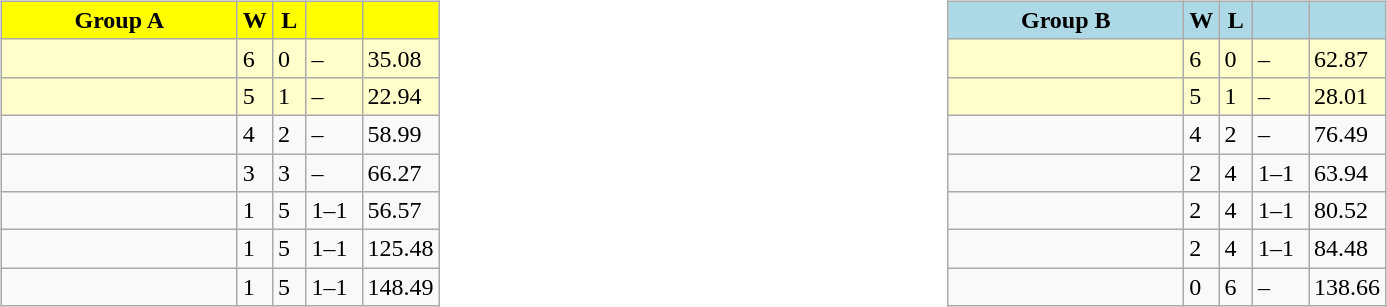<table>
<tr>
<td width=10% valign="top"><br><table class="wikitable">
<tr>
<th style="background: #FF0;" width=150>Group A</th>
<th style="background: #FF0;" width=15>W</th>
<th style="background: #FF0;" width=15>L</th>
<th style="background: #FF0;" width=30></th>
<th style="background: #FF0;" width=20></th>
</tr>
<tr bgcolor=#ffffcc>
<td></td>
<td>6</td>
<td>0</td>
<td>–</td>
<td>35.08</td>
</tr>
<tr bgcolor=#ffffcc>
<td></td>
<td>5</td>
<td>1</td>
<td>–</td>
<td>22.94</td>
</tr>
<tr>
<td></td>
<td>4</td>
<td>2</td>
<td>–</td>
<td>58.99</td>
</tr>
<tr>
<td></td>
<td>3</td>
<td>3</td>
<td>–</td>
<td>66.27</td>
</tr>
<tr>
<td></td>
<td>1</td>
<td>5</td>
<td>1–1</td>
<td>56.57</td>
</tr>
<tr>
<td></td>
<td>1</td>
<td>5</td>
<td>1–1</td>
<td>125.48</td>
</tr>
<tr>
<td></td>
<td>1</td>
<td>5</td>
<td>1–1</td>
<td>148.49</td>
</tr>
</table>
</td>
<td width=10% valign="top"><br><table class="wikitable">
<tr>
<th style="background: #ADD8E6;" width=150>Group B</th>
<th style="background: #ADD8E6;" width=15>W</th>
<th style="background: #ADD8E6;" width=15>L</th>
<th style="background: #ADD8E6;" width=30></th>
<th style="background: #ADD8E6;" width=20></th>
</tr>
<tr bgcolor=#ffffcc>
<td></td>
<td>6</td>
<td>0</td>
<td>–</td>
<td>62.87</td>
</tr>
<tr bgcolor=#ffffcc>
<td></td>
<td>5</td>
<td>1</td>
<td>–</td>
<td>28.01</td>
</tr>
<tr>
<td></td>
<td>4</td>
<td>2</td>
<td>–</td>
<td>76.49</td>
</tr>
<tr>
<td></td>
<td>2</td>
<td>4</td>
<td>1–1</td>
<td>63.94</td>
</tr>
<tr>
<td></td>
<td>2</td>
<td>4</td>
<td>1–1</td>
<td>80.52</td>
</tr>
<tr>
<td></td>
<td>2</td>
<td>4</td>
<td>1–1</td>
<td>84.48</td>
</tr>
<tr>
<td></td>
<td>0</td>
<td>6</td>
<td>–</td>
<td>138.66</td>
</tr>
</table>
</td>
</tr>
</table>
